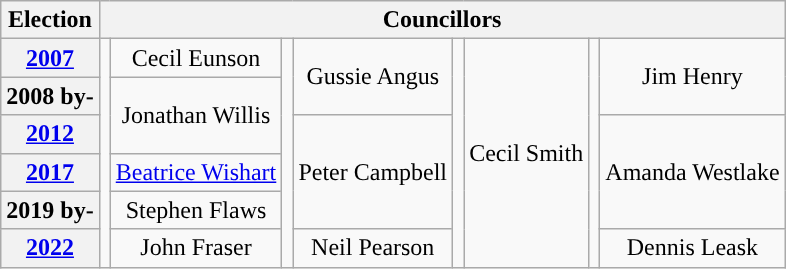<table class="wikitable" style="text-align:center">
<tr>
<th>Election</th>
<th colspan=8>Councillors</th>
</tr>
<tr>
<th><a href='#'>2007</a></th>
<td rowspan=6; style="background-color: "></td>
<td rowspan=1>Cecil Eunson</td>
<td rowspan=6; style="background-color: "></td>
<td rowspan=2>Gussie Angus</td>
<td rowspan=6; style="background-color: "></td>
<td rowspan=6>Cecil Smith</td>
<td rowspan=6; style="background-color: "></td>
<td rowspan=2>Jim Henry</td>
</tr>
<tr>
<th>2008 by-</th>
<td rowspan=2>Jonathan Willis</td>
</tr>
<tr>
<th><a href='#'>2012</a></th>
<td rowspan=3>Peter Campbell</td>
<td rowspan=3>Amanda Westlake</td>
</tr>
<tr>
<th><a href='#'>2017</a></th>
<td rowspan=1><a href='#'>Beatrice Wishart</a></td>
</tr>
<tr>
<th>2019 by-</th>
<td rowspan=1>Stephen Flaws</td>
</tr>
<tr>
<th><a href='#'>2022</a></th>
<td>John Fraser</td>
<td>Neil Pearson</td>
<td>Dennis Leask</td>
</tr>
</table>
